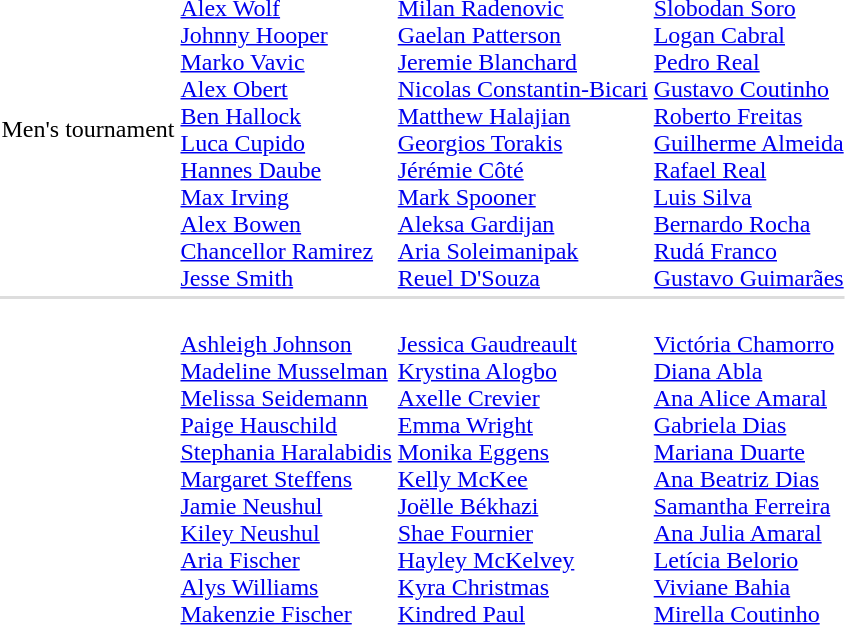<table>
<tr>
<td>Men's tournament<br></td>
<td><br><a href='#'>Alex Wolf</a><br><a href='#'>Johnny Hooper</a><br><a href='#'>Marko Vavic</a><br><a href='#'>Alex Obert</a><br><a href='#'>Ben Hallock</a><br><a href='#'>Luca Cupido</a><br><a href='#'>Hannes Daube</a><br><a href='#'>Max Irving</a><br><a href='#'>Alex Bowen</a><br><a href='#'>Chancellor Ramirez</a><br><a href='#'>Jesse Smith</a></td>
<td><br><a href='#'>Milan Radenovic</a><br><a href='#'>Gaelan Patterson</a><br><a href='#'>Jeremie Blanchard</a><br><a href='#'>Nicolas Constantin-Bicari</a><br><a href='#'>Matthew Halajian</a><br><a href='#'>Georgios Torakis</a><br><a href='#'>Jérémie Côté</a><br><a href='#'>Mark Spooner</a><br><a href='#'>Aleksa Gardijan</a><br><a href='#'>Aria Soleimanipak</a><br><a href='#'>Reuel D'Souza</a></td>
<td><br><a href='#'>Slobodan Soro</a><br><a href='#'>Logan Cabral</a><br><a href='#'>Pedro Real</a><br><a href='#'>Gustavo Coutinho</a><br><a href='#'>Roberto Freitas</a><br><a href='#'>Guilherme Almeida</a><br><a href='#'>Rafael Real</a><br><a href='#'>Luis Silva</a><br><a href='#'>Bernardo Rocha</a><br><a href='#'>Rudá Franco</a><br><a href='#'>Gustavo Guimarães</a></td>
</tr>
<tr bgcolor=#DDDDDD>
<td colspan=7></td>
</tr>
<tr>
<td><br></td>
<td><br><a href='#'>Ashleigh Johnson</a><br><a href='#'>Madeline Musselman</a><br><a href='#'>Melissa Seidemann</a><br><a href='#'>Paige Hauschild</a><br><a href='#'>Stephania Haralabidis</a><br><a href='#'>Margaret Steffens</a><br><a href='#'>Jamie Neushul</a><br><a href='#'>Kiley Neushul</a><br><a href='#'>Aria Fischer</a><br><a href='#'>Alys Williams</a><br><a href='#'>Makenzie Fischer</a></td>
<td><br><a href='#'>Jessica Gaudreault</a><br><a href='#'>Krystina Alogbo</a><br><a href='#'>Axelle Crevier</a><br><a href='#'>Emma Wright</a><br><a href='#'>Monika Eggens</a><br><a href='#'>Kelly McKee</a><br><a href='#'>Joëlle Békhazi</a><br><a href='#'>Shae Fournier</a><br><a href='#'>Hayley McKelvey</a><br><a href='#'>Kyra Christmas</a><br><a href='#'>Kindred Paul</a></td>
<td><br><a href='#'>Victória Chamorro</a><br><a href='#'>Diana Abla</a><br><a href='#'>Ana Alice Amaral</a><br><a href='#'>Gabriela Dias</a><br><a href='#'>Mariana Duarte</a><br><a href='#'>Ana Beatriz Dias</a><br><a href='#'>Samantha Ferreira</a><br><a href='#'>Ana Julia Amaral</a><br><a href='#'>Letícia Belorio</a><br><a href='#'>Viviane Bahia</a><br><a href='#'>Mirella Coutinho</a></td>
</tr>
</table>
